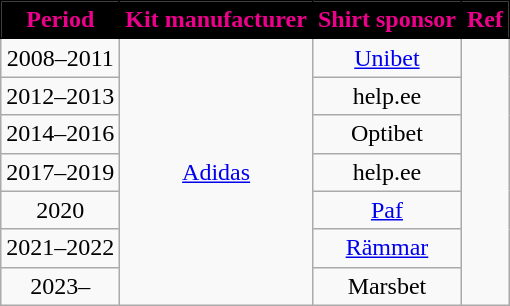<table class="wikitable" style="text-align:center">
<tr>
<th style="background:black; color:#EC008C; border:1px solid black">Period</th>
<th style="background:black; color:#EC008C; border:1px solid black">Kit manufacturer</th>
<th style="background:black; color:#EC008C; border:1px solid black">Shirt sponsor</th>
<th style="background:black; color:#EC008C; border:1px solid black">Ref</th>
</tr>
<tr>
<td>2008–2011</td>
<td rowspan="7"><a href='#'>Adidas</a></td>
<td><a href='#'>Unibet</a></td>
<td rowspan="7"></td>
</tr>
<tr>
<td>2012–2013</td>
<td>help.ee</td>
</tr>
<tr>
<td>2014–2016</td>
<td>Optibet</td>
</tr>
<tr>
<td>2017–2019</td>
<td>help.ee</td>
</tr>
<tr>
<td>2020</td>
<td><a href='#'>Paf</a></td>
</tr>
<tr>
<td>2021–2022</td>
<td><a href='#'>Rämmar</a></td>
</tr>
<tr>
<td>2023–</td>
<td>Marsbet</td>
</tr>
</table>
